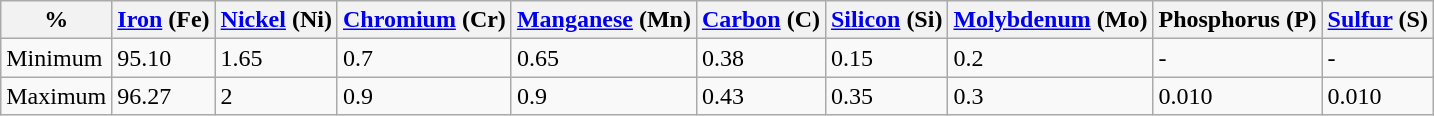<table class="wikitable">
<tr>
<th>%</th>
<th><a href='#'>Iron</a> (Fe)</th>
<th><a href='#'>Nickel</a> (Ni)</th>
<th><a href='#'>Chromium</a> (Cr)</th>
<th><a href='#'>Manganese</a> (Mn)</th>
<th><a href='#'>Carbon</a> (C)</th>
<th><a href='#'>Silicon</a> (Si)</th>
<th><a href='#'>Molybdenum</a> (Mo)</th>
<th>Phosphorus (P)</th>
<th><a href='#'>Sulfur</a> (S)</th>
</tr>
<tr>
<td>Minimum</td>
<td>95.10</td>
<td>1.65</td>
<td>0.7</td>
<td>0.65</td>
<td>0.38</td>
<td>0.15</td>
<td>0.2</td>
<td>-</td>
<td>-</td>
</tr>
<tr>
<td>Maximum</td>
<td>96.27</td>
<td>2</td>
<td>0.9</td>
<td>0.9</td>
<td>0.43</td>
<td>0.35</td>
<td>0.3</td>
<td>0.010</td>
<td>0.010</td>
</tr>
</table>
